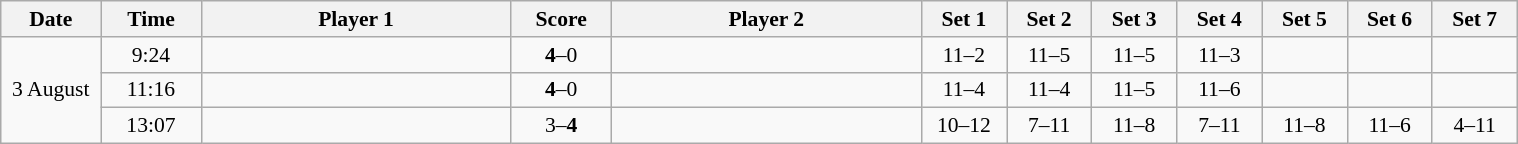<table class="wikitable" style="text-align: center; font-size:90% ">
<tr>
<th width="60">Date</th>
<th width="60">Time</th>
<th align="right" width="200">Player 1</th>
<th width="60">Score</th>
<th align="left" width="200">Player 2</th>
<th width="50">Set 1</th>
<th width="50">Set 2</th>
<th width="50">Set 3</th>
<th width="50">Set 4</th>
<th width="50">Set 5</th>
<th width="50">Set 6</th>
<th width="50">Set 7</th>
</tr>
<tr>
<td rowspan=3>3 August</td>
<td>9:24</td>
<td align=left><strong></strong></td>
<td align=center><strong>4</strong>–0</td>
<td align=left></td>
<td>11–2</td>
<td>11–5</td>
<td>11–5</td>
<td>11–3</td>
<td></td>
<td></td>
<td></td>
</tr>
<tr>
<td>11:16</td>
<td align=left><strong></strong></td>
<td align=center><strong>4</strong>–0</td>
<td align=left></td>
<td>11–4</td>
<td>11–4</td>
<td>11–5</td>
<td>11–6</td>
<td></td>
<td></td>
<td></td>
</tr>
<tr>
<td>13:07</td>
<td align=left></td>
<td align=center>3–<strong>4</strong></td>
<td align=left><strong></strong></td>
<td>10–12</td>
<td>7–11</td>
<td>11–8</td>
<td>7–11</td>
<td>11–8</td>
<td>11–6</td>
<td>4–11</td>
</tr>
</table>
